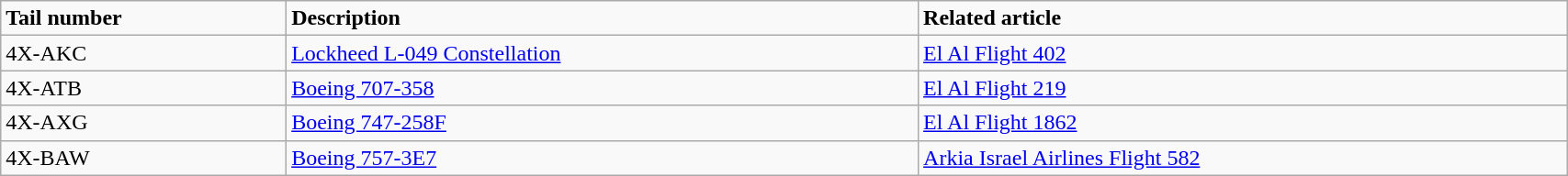<table class="wikitable" width="90%">
<tr>
<td><strong>Tail number</strong></td>
<td><strong>Description</strong></td>
<td><strong>Related article</strong></td>
</tr>
<tr>
<td>4X-AKC</td>
<td><a href='#'>Lockheed L-049 Constellation</a></td>
<td><a href='#'>El Al Flight 402</a></td>
</tr>
<tr>
<td>4X-ATB</td>
<td><a href='#'>Boeing 707-358</a></td>
<td><a href='#'>El Al Flight 219</a></td>
</tr>
<tr>
<td>4X-AXG</td>
<td><a href='#'>Boeing 747-258F</a></td>
<td><a href='#'>El Al Flight 1862</a></td>
</tr>
<tr>
<td>4X-BAW</td>
<td><a href='#'>Boeing 757-3E7</a></td>
<td><a href='#'>Arkia Israel Airlines Flight 582</a></td>
</tr>
</table>
